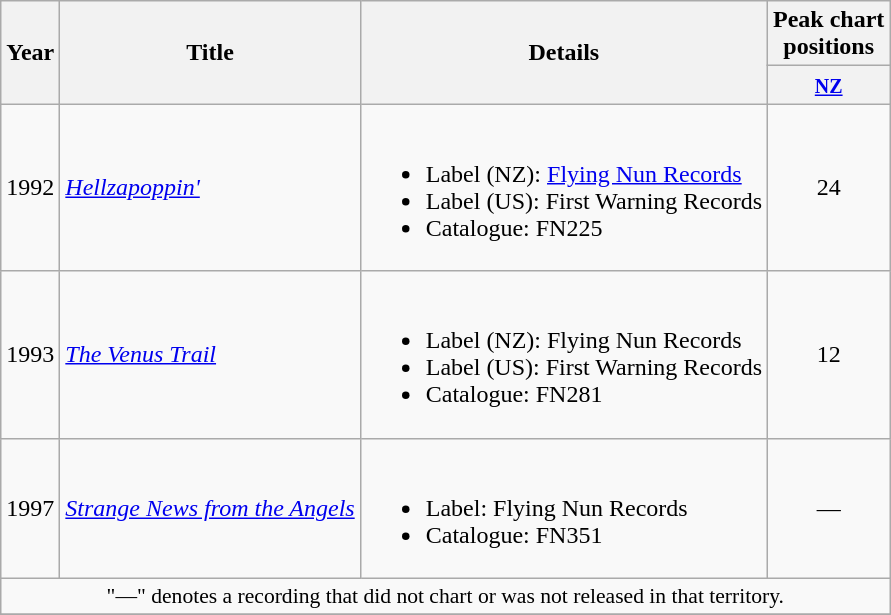<table class="wikitable plainrowheaders">
<tr>
<th rowspan="2">Year</th>
<th rowspan="2">Title</th>
<th rowspan="2">Details</th>
<th>Peak chart<br>positions</th>
</tr>
<tr>
<th><small><a href='#'>NZ</a></small></th>
</tr>
<tr>
<td>1992</td>
<td><em><a href='#'>Hellzapoppin'</a></em></td>
<td><br><ul><li>Label (NZ): <a href='#'>Flying Nun Records</a></li><li>Label (US): First Warning Records</li><li>Catalogue: FN225</li></ul></td>
<td align="center">24</td>
</tr>
<tr>
<td>1993</td>
<td><em><a href='#'>The Venus Trail</a></em></td>
<td><br><ul><li>Label (NZ): Flying Nun Records</li><li>Label (US): First Warning Records</li><li>Catalogue: FN281</li></ul></td>
<td align="center">12</td>
</tr>
<tr>
<td>1997</td>
<td><em><a href='#'>Strange News from the Angels</a></em></td>
<td><br><ul><li>Label: Flying Nun Records</li><li>Catalogue: FN351</li></ul></td>
<td align="center">—</td>
</tr>
<tr>
<td colspan="4" style="font-size:90%" align="center">"—" denotes a recording that did not chart or was not released in that territory.</td>
</tr>
<tr>
</tr>
</table>
